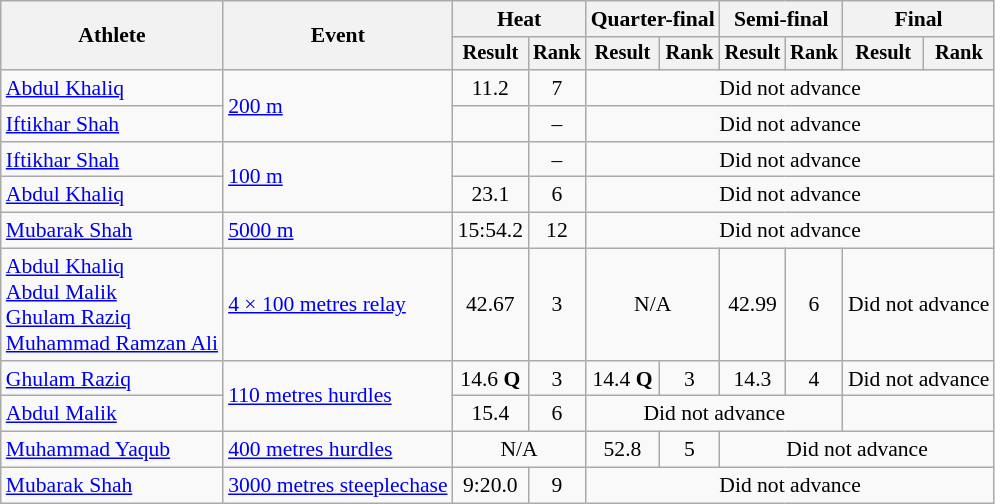<table class=wikitable style=font-size:90%;text-align:center>
<tr>
<th rowspan=2>Athlete</th>
<th rowspan=2>Event</th>
<th colspan=2>Heat</th>
<th colspan=2>Quarter-final</th>
<th colspan=2>Semi-final</th>
<th colspan=2>Final</th>
</tr>
<tr style=font-size:95%>
<th>Result</th>
<th>Rank</th>
<th>Result</th>
<th>Rank</th>
<th>Result</th>
<th>Rank</th>
<th>Result</th>
<th>Rank</th>
</tr>
<tr>
<td align=left><a href='#'>Abdul Khaliq</a></td>
<td align=left rowspan=2><a href='#'>200 m</a></td>
<td>11.2</td>
<td>7</td>
<td colspan=6>Did not advance</td>
</tr>
<tr>
<td align=left><a href='#'>Iftikhar Shah</a></td>
<td></td>
<td>–</td>
<td colspan=6>Did not advance</td>
</tr>
<tr>
<td align=left><a href='#'>Iftikhar Shah</a></td>
<td align=left rowspan=2><a href='#'>100 m</a></td>
<td></td>
<td>–</td>
<td colspan=6>Did not advance</td>
</tr>
<tr>
<td align=left><a href='#'>Abdul Khaliq</a></td>
<td>23.1</td>
<td>6</td>
<td colspan=6>Did not advance</td>
</tr>
<tr>
<td align=left><a href='#'>Mubarak Shah</a></td>
<td align=left><a href='#'>5000 m</a></td>
<td>15:54.2</td>
<td>12</td>
<td colspan=6>Did not advance</td>
</tr>
<tr>
<td align=left><a href='#'>Abdul Khaliq</a><br><a href='#'>Abdul Malik</a><br><a href='#'>Ghulam Raziq</a><br><a href='#'>Muhammad Ramzan Ali</a></td>
<td align=left><a href='#'>4 × 100 metres relay</a></td>
<td>42.67</td>
<td>3</td>
<td colspan=2>N/A</td>
<td>42.99</td>
<td>6</td>
<td colspan=2>Did not advance</td>
</tr>
<tr>
<td align=left><a href='#'>Ghulam Raziq</a></td>
<td align=left rowspan=2><a href='#'>110 metres hurdles</a></td>
<td>14.6 <strong>Q</strong></td>
<td>3</td>
<td>14.4 <strong>Q</strong></td>
<td>3</td>
<td>14.3</td>
<td>4</td>
<td colspan=2>Did not advance</td>
</tr>
<tr>
<td align=left><a href='#'>Abdul Malik</a></td>
<td>15.4</td>
<td>6</td>
<td colspan=4>Did not advance</td>
</tr>
<tr>
<td align=left><a href='#'>Muhammad Yaqub</a></td>
<td align=left><a href='#'>400 metres hurdles</a></td>
<td colspan=2>N/A</td>
<td>52.8</td>
<td>5</td>
<td colspan=4>Did not advance</td>
</tr>
<tr>
<td align=left><a href='#'>Mubarak Shah</a></td>
<td align=left><a href='#'>3000 metres steeplechase</a></td>
<td>9:20.0</td>
<td>9</td>
<td colspan=6>Did not advance</td>
</tr>
</table>
